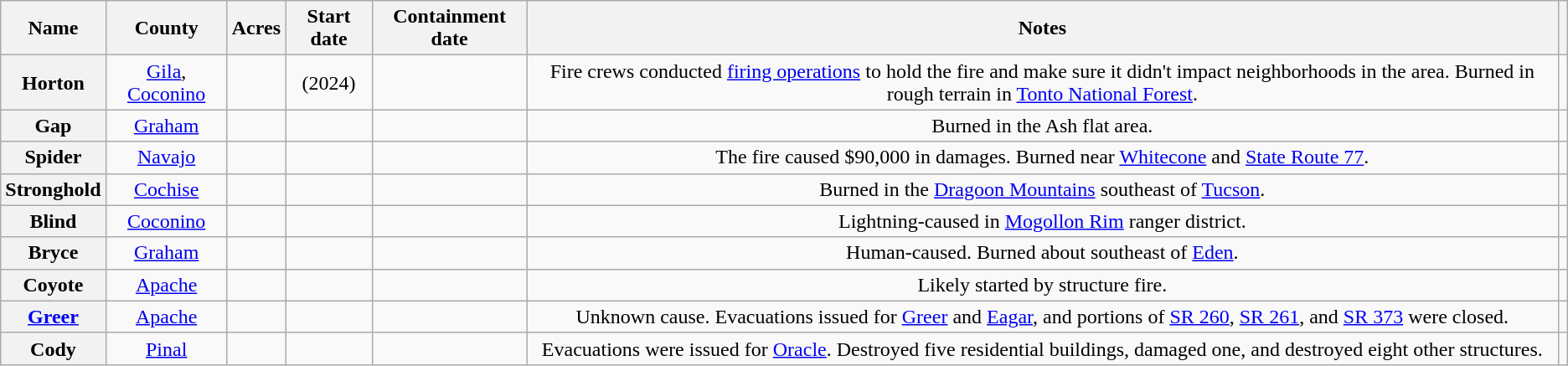<table class="wikitable sortable plainrowheaders mw-collapsible" style="text-align:center;">
<tr>
<th scope="col">Name</th>
<th scope="col">County </th>
<th scope="col">Acres</th>
<th scope="col">Start date</th>
<th scope="col">Containment date</th>
<th scope="col">Notes</th>
<th scope="col" class="unsortable"></th>
</tr>
<tr>
<th scope="row">Horton</th>
<td><a href='#'>Gila</a>, <a href='#'>Coconino</a></td>
<td></td>
<td> (2024)</td>
<td></td>
<td>Fire crews conducted <a href='#'>firing operations</a> to hold the fire and make sure it didn't impact neighborhoods in the area. Burned in rough terrain in <a href='#'>Tonto National Forest</a>.</td>
<td></td>
</tr>
<tr>
<th scope="row">Gap</th>
<td><a href='#'>Graham</a></td>
<td></td>
<td></td>
<td></td>
<td>Burned in the Ash flat area.</td>
<td></td>
</tr>
<tr>
<th scope="row">Spider</th>
<td><a href='#'>Navajo</a></td>
<td></td>
<td></td>
<td></td>
<td>The fire caused $90,000 in damages. Burned near <a href='#'>Whitecone</a> and <a href='#'>State Route 77</a>.</td>
<td></td>
</tr>
<tr>
<th scope="row">Stronghold</th>
<td><a href='#'>Cochise</a></td>
<td></td>
<td></td>
<td></td>
<td>Burned in the <a href='#'>Dragoon Mountains</a> southeast of <a href='#'>Tucson</a>.</td>
<td></td>
</tr>
<tr>
<th scope="row">Blind</th>
<td><a href='#'>Coconino</a></td>
<td></td>
<td></td>
<td></td>
<td>Lightning-caused in <a href='#'>Mogollon Rim</a> ranger district.</td>
<td></td>
</tr>
<tr>
<th scope="row">Bryce</th>
<td><a href='#'>Graham</a></td>
<td></td>
<td></td>
<td></td>
<td>Human-caused. Burned about  southeast of <a href='#'>Eden</a>.</td>
<td></td>
</tr>
<tr>
<th scope="row">Coyote</th>
<td><a href='#'>Apache</a></td>
<td></td>
<td></td>
<td></td>
<td>Likely started by structure fire.</td>
<td></td>
</tr>
<tr>
<th scope="row"><a href='#'>Greer</a></th>
<td><a href='#'>Apache</a></td>
<td></td>
<td></td>
<td></td>
<td>Unknown cause. Evacuations issued for <a href='#'>Greer</a> and <a href='#'>Eagar</a>, and portions of <a href='#'>SR 260</a>, <a href='#'>SR 261</a>, and <a href='#'>SR 373</a> were closed.</td>
<td></td>
</tr>
<tr>
<th scope="row">Cody</th>
<td><a href='#'>Pinal</a></td>
<td></td>
<td></td>
<td></td>
<td>Evacuations were issued for <a href='#'>Oracle</a>. Destroyed five residential buildings, damaged one, and destroyed eight other structures.</td>
<td></td>
</tr>
</table>
